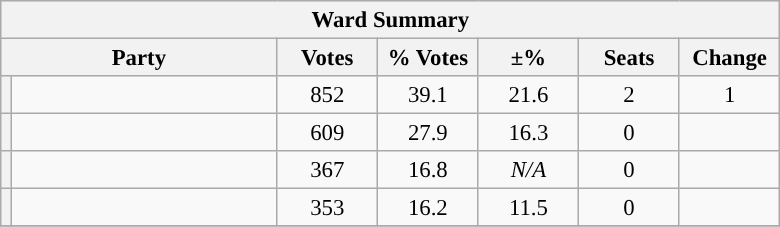<table class="wikitable" style="font-size: 95%;">
<tr style="background-color:#E9E9E9">
<th colspan="7">Ward Summary</th>
</tr>
<tr style="background-color:#E9E9E9">
<th colspan="2">Party</th>
<th style="width: 60px">Votes</th>
<th style="width: 60px">% Votes</th>
<th style="width: 60px">±%</th>
<th style="width: 60px">Seats</th>
<th style="width: 60px">Change</th>
</tr>
<tr>
<th style="background-color: "></th>
<td style="width: 170px"><a href='#'></a></td>
<td align="center">852</td>
<td align="center">39.1</td>
<td align="center">21.6</td>
<td align="center">2</td>
<td align="center">1</td>
</tr>
<tr>
<th style="background-color: "></th>
<td style="width: 170px"><a href='#'></a></td>
<td align="center">609</td>
<td align="center">27.9</td>
<td align="center">16.3</td>
<td align="center">0</td>
<td align="center"></td>
</tr>
<tr>
<th style="background-color: "></th>
<td style="width: 170px"><a href='#'></a></td>
<td align="center">367</td>
<td align="center">16.8</td>
<td align="center"><em>N/A</em></td>
<td align="center">0</td>
<td align="center"></td>
</tr>
<tr>
<th style="background-color: "></th>
<td style="width: 170px"><a href='#'></a></td>
<td align="center">353</td>
<td align="center">16.2</td>
<td align="center">11.5</td>
<td align="center">0</td>
<td align="center"></td>
</tr>
<tr>
</tr>
</table>
